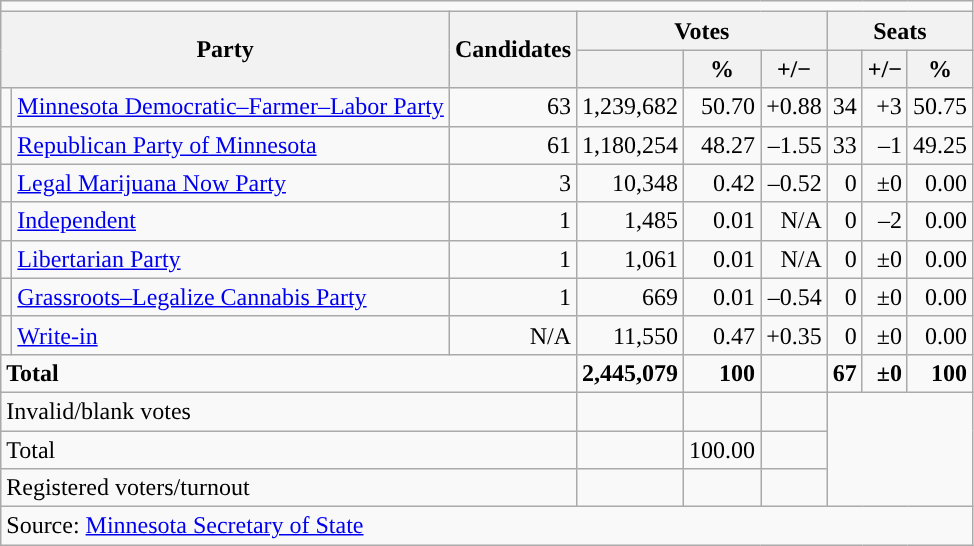<table class="wikitable">
<tr>
<td colspan="9"></td>
</tr>
<tr>
<th colspan="2" rowspan="2">Party</th>
<th rowspan="2">Candidates</th>
<th colspan="3">Votes</th>
<th colspan="3">Seats</th>
</tr>
<tr>
<th></th>
<th>%</th>
<th>+/−</th>
<th></th>
<th>+/−</th>
<th>%</th>
</tr>
<tr>
<td style="background-color:"></td>
<td><a href='#'>Minnesota Democratic–Farmer–Labor Party</a></td>
<td align="right">63</td>
<td align="right">1,239,682</td>
<td align="right">50.70</td>
<td align="right">+0.88</td>
<td align="right">34</td>
<td align="right">+3</td>
<td align="right">50.75</td>
</tr>
<tr>
<td style="background-color:"></td>
<td><a href='#'>Republican Party of Minnesota</a></td>
<td align="right">61</td>
<td align="right">1,180,254</td>
<td align="right">48.27</td>
<td align="right">–1.55</td>
<td align="right">33</td>
<td align="right">–1</td>
<td align="right">49.25</td>
</tr>
<tr>
<td style="background-color:"></td>
<td><a href='#'>Legal Marijuana Now Party</a></td>
<td align="right">3</td>
<td align="right">10,348</td>
<td align="right">0.42</td>
<td align="right">–0.52</td>
<td align="right">0</td>
<td align="right">±0</td>
<td align="right">0.00</td>
</tr>
<tr>
<td style="background-color:"></td>
<td><a href='#'>Independent</a></td>
<td align="right">1</td>
<td align="right">1,485</td>
<td align="right">0.01</td>
<td align="right">N/A</td>
<td align="right">0</td>
<td align="right">–2</td>
<td align="right">0.00</td>
</tr>
<tr>
<td style="background-color:"></td>
<td><a href='#'>Libertarian Party</a></td>
<td align="right">1</td>
<td align="right">1,061</td>
<td align="right">0.01</td>
<td align="right">N/A</td>
<td align="right">0</td>
<td align="right">±0</td>
<td align="right">0.00</td>
</tr>
<tr>
<td style="background-color:"></td>
<td><a href='#'>Grassroots–Legalize Cannabis Party</a></td>
<td align="right">1</td>
<td align="right">669</td>
<td align="right">0.01</td>
<td align="right">–0.54</td>
<td align="right">0</td>
<td align="right">±0</td>
<td align="right">0.00</td>
</tr>
<tr>
<td style="background-color:"></td>
<td><a href='#'>Write-in</a></td>
<td align="right">N/A</td>
<td align="right">11,550</td>
<td align="right">0.47</td>
<td align="right">+0.35</td>
<td align="right">0</td>
<td align="right">±0</td>
<td align="right">0.00</td>
</tr>
<tr>
<td colspan="3"><strong>Total</strong></td>
<td style="font-weight:bold" align="right">2,445,079</td>
<td style="font-weight:bold" align="right">100</td>
<td style="font-weight:bold" align="right"></td>
<td style="font-weight:bold" align="right">67</td>
<td style="font-weight:bold" align="right">±0</td>
<td style="font-weight:bold" align="right">100</td>
</tr>
<tr>
<td colspan="3">Invalid/blank votes</td>
<td align="right"></td>
<td align="right"></td>
<td align="right"></td>
<td colspan="3" rowspan="3"></td>
</tr>
<tr>
<td colspan="3">Total</td>
<td align="right"></td>
<td align="right">100.00</td>
<td align="right"></td>
</tr>
<tr>
<td colspan="3">Registered voters/turnout</td>
<td align="right"></td>
<td align="right"></td>
<td align="right"></td>
</tr>
<tr>
<td colspan="9">Source: <a href='#'>Minnesota Secretary of State</a></td>
</tr>
</table>
